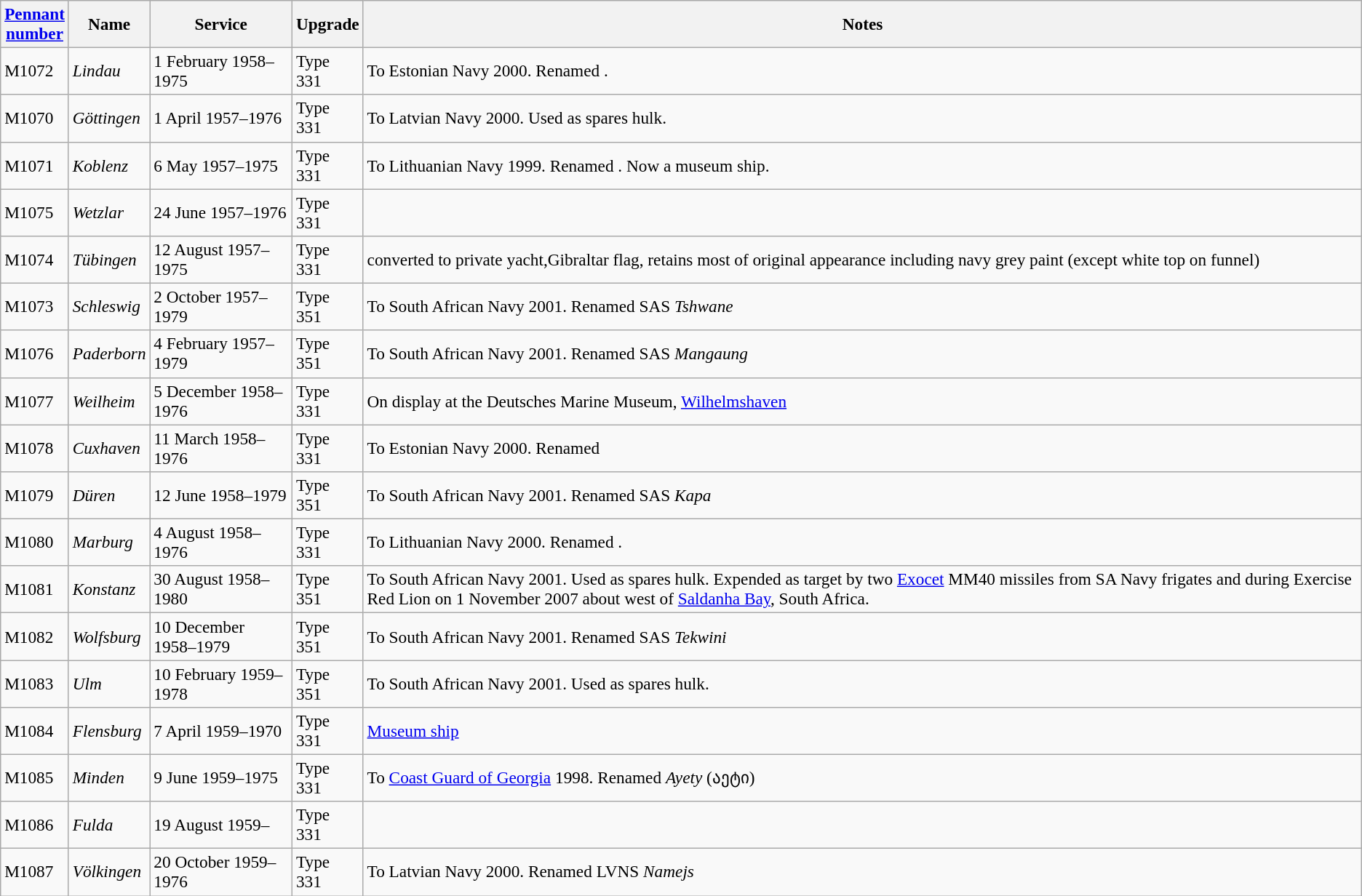<table class="wikitable" style="font-size:97%;">
<tr>
<th><a href='#'>Pennant<br>number</a></th>
<th>Name</th>
<th>Service</th>
<th>Upgrade</th>
<th>Notes</th>
</tr>
<tr>
<td>M1072</td>
<td><em>Lindau</em></td>
<td>1 February 1958–1975</td>
<td>Type 331</td>
<td>To Estonian Navy 2000. Renamed .</td>
</tr>
<tr>
<td>M1070</td>
<td><em>Göttingen</em></td>
<td>1 April 1957–1976</td>
<td>Type 331</td>
<td>To Latvian Navy 2000. Used as spares hulk.</td>
</tr>
<tr>
<td>M1071</td>
<td><em>Koblenz</em></td>
<td>6 May 1957–1975</td>
<td>Type 331</td>
<td>To Lithuanian Navy 1999. Renamed . Now a museum ship.</td>
</tr>
<tr>
<td>M1075</td>
<td><em>Wetzlar</em></td>
<td>24 June 1957–1976</td>
<td>Type 331</td>
<td></td>
</tr>
<tr>
<td>M1074</td>
<td><em>Tübingen</em></td>
<td>12 August 1957–1975</td>
<td>Type 331</td>
<td>converted to private yacht,Gibraltar flag, retains most of original appearance including navy grey paint (except white top on funnel)</td>
</tr>
<tr>
<td>M1073</td>
<td><em>Schleswig</em></td>
<td>2 October 1957–1979</td>
<td>Type 351</td>
<td>To South African Navy 2001. Renamed SAS <em>Tshwane</em></td>
</tr>
<tr>
<td>M1076</td>
<td><em>Paderborn</em></td>
<td>4 February 1957–1979</td>
<td>Type 351</td>
<td>To South African Navy 2001. Renamed SAS <em>Mangaung</em></td>
</tr>
<tr>
<td>M1077</td>
<td><em>Weilheim</em></td>
<td>5 December 1958–1976</td>
<td>Type 331</td>
<td>On display at the Deutsches Marine Museum, <a href='#'>Wilhelmshaven</a></td>
</tr>
<tr>
<td>M1078</td>
<td><em>Cuxhaven</em></td>
<td>11 March 1958–1976</td>
<td>Type 331</td>
<td>To Estonian Navy 2000. Renamed </td>
</tr>
<tr>
<td>M1079</td>
<td><em>Düren</em></td>
<td>12 June 1958–1979</td>
<td>Type 351</td>
<td>To South African Navy 2001. Renamed SAS <em>Kapa</em></td>
</tr>
<tr>
<td>M1080</td>
<td><em>Marburg</em></td>
<td>4 August 1958–1976</td>
<td>Type 331</td>
<td>To Lithuanian Navy 2000. Renamed .</td>
</tr>
<tr>
<td>M1081</td>
<td><em>Konstanz</em></td>
<td>30 August 1958–1980</td>
<td>Type 351</td>
<td>To South African Navy 2001. Used as spares hulk. Expended as target by two <a href='#'>Exocet</a> MM40 missiles from SA Navy frigates  and  during Exercise Red Lion on 1 November 2007 about  west of <a href='#'>Saldanha Bay</a>, South Africa.</td>
</tr>
<tr>
<td>M1082</td>
<td><em>Wolfsburg</em></td>
<td>10 December 1958–1979</td>
<td>Type 351</td>
<td>To South African Navy 2001. Renamed SAS <em>Tekwini</em></td>
</tr>
<tr>
<td>M1083</td>
<td><em>Ulm</em></td>
<td>10 February 1959–1978</td>
<td>Type 351</td>
<td>To South African Navy 2001. Used as spares hulk.</td>
</tr>
<tr>
<td>M1084</td>
<td><em>Flensburg</em></td>
<td>7 April 1959–1970</td>
<td>Type 331</td>
<td><a href='#'>Museum ship</a></td>
</tr>
<tr>
<td>M1085</td>
<td><em>Minden</em></td>
<td>9 June 1959–1975</td>
<td>Type 331</td>
<td>To <a href='#'>Coast Guard of Georgia</a> 1998. Renamed <em>Ayety</em> (აეტი)</td>
</tr>
<tr>
<td>M1086</td>
<td><em>Fulda</em></td>
<td>19 August 1959–</td>
<td>Type 331</td>
<td></td>
</tr>
<tr>
<td>M1087</td>
<td><em>Völkingen</em></td>
<td>20 October 1959–1976</td>
<td>Type 331</td>
<td>To Latvian Navy 2000. Renamed LVNS <em>Namejs</em></td>
</tr>
</table>
